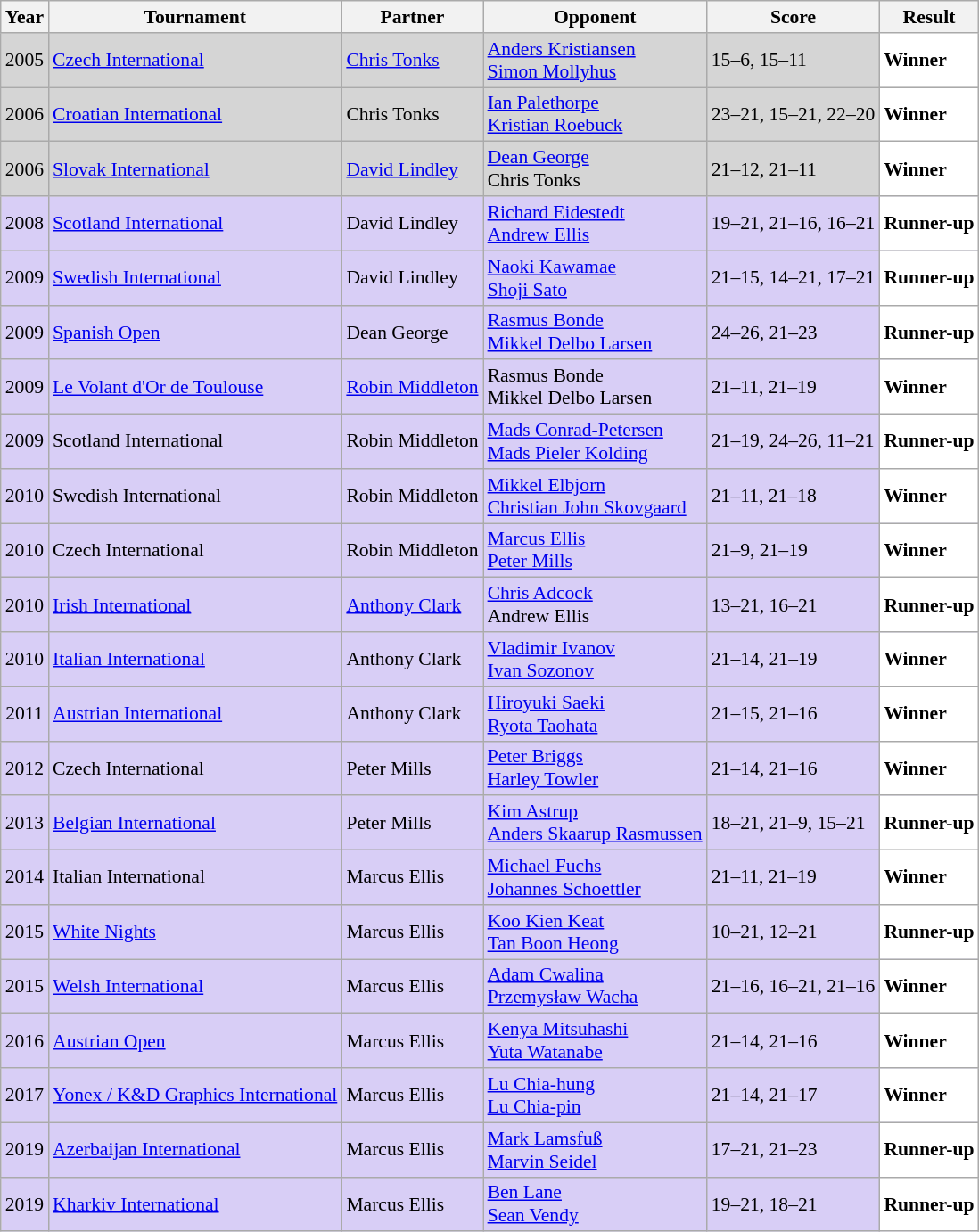<table class="sortable wikitable" style="font-size: 90%;">
<tr>
<th>Year</th>
<th>Tournament</th>
<th>Partner</th>
<th>Opponent</th>
<th>Score</th>
<th>Result</th>
</tr>
<tr style="background:#D5D5D5">
<td align="center">2005</td>
<td align="left"><a href='#'>Czech International</a></td>
<td align="left"> <a href='#'>Chris Tonks</a></td>
<td align="left"> <a href='#'>Anders Kristiansen</a> <br>  <a href='#'>Simon Mollyhus</a></td>
<td align="left">15–6, 15–11</td>
<td style="text-align:left; background:white"> <strong>Winner</strong></td>
</tr>
<tr style="background:#D5D5D5">
<td align="center">2006</td>
<td align="left"><a href='#'>Croatian International</a></td>
<td align="left"> Chris Tonks</td>
<td align="left"> <a href='#'>Ian Palethorpe</a> <br>  <a href='#'>Kristian Roebuck</a></td>
<td align="left">23–21, 15–21, 22–20</td>
<td style="text-align:left; background:white"> <strong>Winner</strong></td>
</tr>
<tr style="background:#D5D5D5">
<td align="center">2006</td>
<td align="left"><a href='#'>Slovak International</a></td>
<td align="left"> <a href='#'>David Lindley</a></td>
<td align="left"> <a href='#'>Dean George</a> <br>  Chris Tonks</td>
<td align="left">21–12, 21–11</td>
<td style="text-align:left; background:white"> <strong>Winner</strong></td>
</tr>
<tr style="background:#D8CEF6">
<td align="center">2008</td>
<td align="left"><a href='#'>Scotland International</a></td>
<td align="left"> David Lindley</td>
<td align="left"> <a href='#'>Richard Eidestedt</a> <br>  <a href='#'>Andrew Ellis</a></td>
<td align="left">19–21, 21–16, 16–21</td>
<td style="text-align:left; background:white"> <strong>Runner-up</strong></td>
</tr>
<tr style="background:#D8CEF6">
<td align="center">2009</td>
<td align="left"><a href='#'>Swedish International</a></td>
<td align="left"> David Lindley</td>
<td align="left"> <a href='#'>Naoki Kawamae</a> <br>  <a href='#'>Shoji Sato</a></td>
<td align="left">21–15, 14–21, 17–21</td>
<td style="text-align:left; background:white"> <strong>Runner-up</strong></td>
</tr>
<tr style="background:#D8CEF6">
<td align="center">2009</td>
<td align="left"><a href='#'>Spanish Open</a></td>
<td align="left"> Dean George</td>
<td align="left"> <a href='#'>Rasmus Bonde</a> <br>  <a href='#'>Mikkel Delbo Larsen</a></td>
<td align="left">24–26, 21–23</td>
<td style="text-align:left; background:white"> <strong>Runner-up</strong></td>
</tr>
<tr style="background:#D8CEF6">
<td align="center">2009</td>
<td align="left"><a href='#'>Le Volant d'Or de Toulouse</a></td>
<td align="left"> <a href='#'>Robin Middleton</a></td>
<td align="left"> Rasmus Bonde <br>  Mikkel Delbo Larsen</td>
<td align="left">21–11, 21–19</td>
<td style="text-align:left; background:white"> <strong>Winner</strong></td>
</tr>
<tr style="background:#D8CEF6">
<td align="center">2009</td>
<td align="left">Scotland International</td>
<td align="left"> Robin Middleton</td>
<td align="left"> <a href='#'>Mads Conrad-Petersen</a> <br>  <a href='#'>Mads Pieler Kolding</a></td>
<td align="left">21–19, 24–26, 11–21</td>
<td style="text-align:left; background:white"> <strong>Runner-up</strong></td>
</tr>
<tr style="background:#D8CEF6">
<td align="center">2010</td>
<td align="left">Swedish International</td>
<td align="left"> Robin Middleton</td>
<td align="left"> <a href='#'>Mikkel Elbjorn</a> <br>  <a href='#'>Christian John Skovgaard</a></td>
<td align="left">21–11, 21–18</td>
<td style="text-align:left; background:white"> <strong>Winner</strong></td>
</tr>
<tr style="background:#D8CEF6">
<td align="center">2010</td>
<td align="left">Czech International</td>
<td align="left"> Robin Middleton</td>
<td align="left"> <a href='#'>Marcus Ellis</a> <br>  <a href='#'>Peter Mills</a></td>
<td align="left">21–9, 21–19</td>
<td style="text-align:left; background:white"> <strong>Winner</strong></td>
</tr>
<tr style="background:#D8CEF6">
<td align="center">2010</td>
<td align="left"><a href='#'>Irish International</a></td>
<td align="left"> <a href='#'>Anthony Clark</a></td>
<td align="left"> <a href='#'>Chris Adcock</a> <br>  Andrew Ellis</td>
<td align="left">13–21, 16–21</td>
<td style="text-align:left; background:white"> <strong>Runner-up</strong></td>
</tr>
<tr style="background:#D8CEF6">
<td align="center">2010</td>
<td align="left"><a href='#'>Italian International</a></td>
<td align="left"> Anthony Clark</td>
<td align="left"> <a href='#'>Vladimir Ivanov</a> <br>  <a href='#'>Ivan Sozonov</a></td>
<td align="left">21–14, 21–19</td>
<td style="text-align:left; background:white"> <strong>Winner</strong></td>
</tr>
<tr style="background:#D8CEF6">
<td align="center">2011</td>
<td align="left"><a href='#'>Austrian International</a></td>
<td align="left"> Anthony Clark</td>
<td align="left"> <a href='#'>Hiroyuki Saeki</a> <br>  <a href='#'>Ryota Taohata</a></td>
<td align="left">21–15, 21–16</td>
<td style="text-align:left; background:white"> <strong>Winner</strong></td>
</tr>
<tr style="background:#D8CEF6">
<td align="center">2012</td>
<td align="left">Czech International</td>
<td align="left"> Peter Mills</td>
<td align="left"> <a href='#'>Peter Briggs</a> <br>  <a href='#'>Harley Towler</a></td>
<td align="left">21–14, 21–16</td>
<td style="text-align:left; background:white"> <strong>Winner</strong></td>
</tr>
<tr style="background:#D8CEF6">
<td align="center">2013</td>
<td align="left"><a href='#'>Belgian International</a></td>
<td align="left"> Peter Mills</td>
<td align="left"> <a href='#'>Kim Astrup</a> <br>  <a href='#'>Anders Skaarup Rasmussen</a></td>
<td align="left">18–21, 21–9, 15–21</td>
<td style="text-align:left; background:white"> <strong>Runner-up</strong></td>
</tr>
<tr style="background:#D8CEF6">
<td align="center">2014</td>
<td align="left">Italian International</td>
<td align="left"> Marcus Ellis</td>
<td align="left"> <a href='#'>Michael Fuchs</a> <br>  <a href='#'>Johannes Schoettler</a></td>
<td align="left">21–11, 21–19</td>
<td style="text-align:left; background:white"> <strong>Winner</strong></td>
</tr>
<tr style="background:#D8CEF6">
<td align="center">2015</td>
<td align="left"><a href='#'>White Nights</a></td>
<td align="left"> Marcus Ellis</td>
<td align="left"> <a href='#'>Koo Kien Keat</a> <br>  <a href='#'>Tan Boon Heong</a></td>
<td align="left">10–21, 12–21</td>
<td style="text-align:left; background:white"> <strong>Runner-up</strong></td>
</tr>
<tr style="background:#D8CEF6">
<td align="center">2015</td>
<td align="left"><a href='#'>Welsh International</a></td>
<td align="left"> Marcus Ellis</td>
<td align="left"> <a href='#'>Adam Cwalina</a> <br>  <a href='#'>Przemysław Wacha</a></td>
<td align="left">21–16, 16–21, 21–16</td>
<td style="text-align:left; background:white"> <strong>Winner</strong></td>
</tr>
<tr style="background:#D8CEF6">
<td align="center">2016</td>
<td align="left"><a href='#'>Austrian Open</a></td>
<td align="left"> Marcus Ellis</td>
<td align="left"> <a href='#'>Kenya Mitsuhashi</a> <br>  <a href='#'>Yuta Watanabe</a></td>
<td align="left">21–14, 21–16</td>
<td style="text-align:left; background:white"> <strong>Winner</strong></td>
</tr>
<tr style="background:#D8CEF6">
<td align="center">2017</td>
<td align="left"><a href='#'>Yonex / K&D Graphics International</a></td>
<td align="left"> Marcus Ellis</td>
<td align="left"> <a href='#'>Lu Chia-hung</a> <br>  <a href='#'>Lu Chia-pin</a></td>
<td align="left">21–14, 21–17</td>
<td style="text-align:left; background:white"> <strong>Winner</strong></td>
</tr>
<tr style="background:#D8CEF6">
<td align="center">2019</td>
<td align="left"><a href='#'>Azerbaijan International</a></td>
<td align="left"> Marcus Ellis</td>
<td align="left"> <a href='#'>Mark Lamsfuß</a> <br>  <a href='#'>Marvin Seidel</a></td>
<td align="left">17–21, 21–23</td>
<td style="text-align:left; background:white"> <strong>Runner-up</strong></td>
</tr>
<tr style="background:#D8CEF6">
<td align="center">2019</td>
<td align="left"><a href='#'>Kharkiv International</a></td>
<td align="left"> Marcus Ellis</td>
<td align="left"> <a href='#'>Ben Lane</a> <br>  <a href='#'>Sean Vendy</a></td>
<td align="left">19–21, 18–21</td>
<td style="text-align:left; background:white"> <strong>Runner-up</strong></td>
</tr>
</table>
